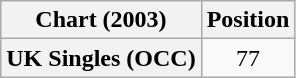<table class="wikitable plainrowheaders" style="text-align:center">
<tr>
<th scope="col">Chart (2003)</th>
<th scope="col">Position</th>
</tr>
<tr>
<th scope="row">UK Singles (OCC)</th>
<td>77</td>
</tr>
</table>
